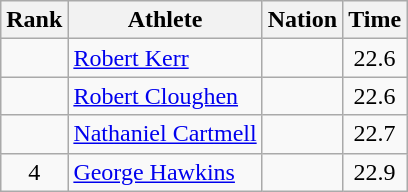<table class="wikitable sortable" style="text-align:center">
<tr>
<th>Rank</th>
<th>Athlete</th>
<th>Nation</th>
<th>Time</th>
</tr>
<tr>
<td></td>
<td align=left><a href='#'>Robert Kerr</a></td>
<td align=left></td>
<td>22.6</td>
</tr>
<tr>
<td></td>
<td align=left><a href='#'>Robert Cloughen</a></td>
<td align=left></td>
<td>22.6</td>
</tr>
<tr>
<td></td>
<td align=left><a href='#'>Nathaniel Cartmell</a></td>
<td align=left></td>
<td>22.7</td>
</tr>
<tr>
<td>4</td>
<td align=left><a href='#'>George Hawkins</a></td>
<td align=left></td>
<td>22.9</td>
</tr>
</table>
